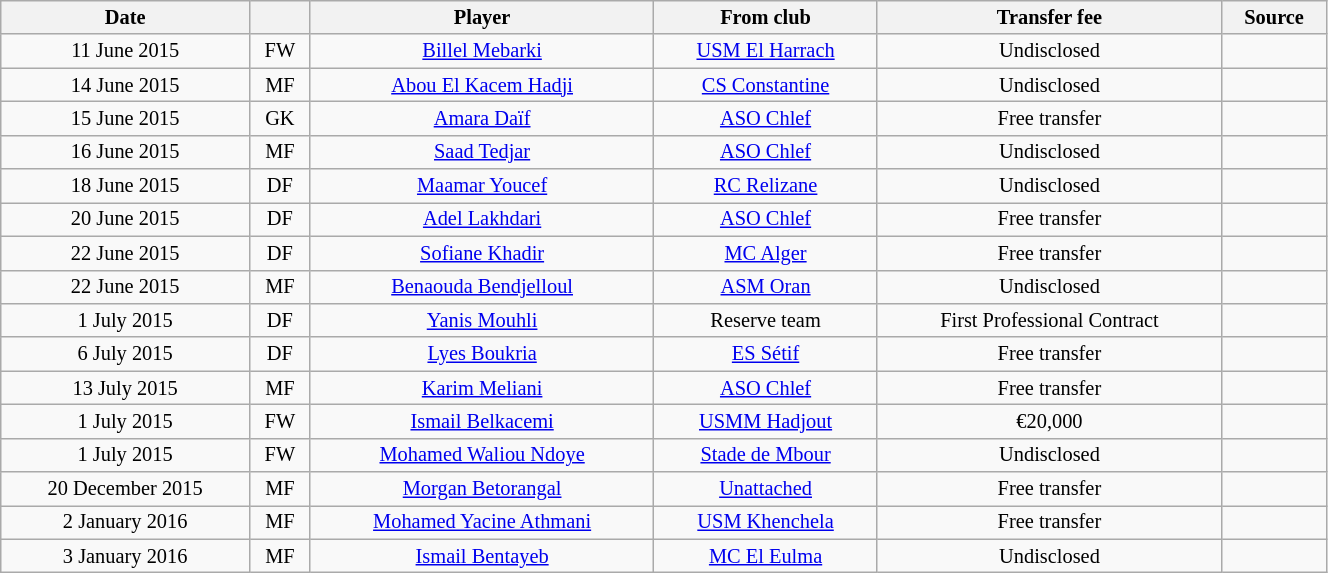<table class="wikitable sortable" style="width:70%; text-align:center; font-size:85%; text-align:centre;">
<tr>
<th>Date</th>
<th></th>
<th>Player</th>
<th>From club</th>
<th>Transfer fee</th>
<th>Source</th>
</tr>
<tr>
<td>11 June 2015</td>
<td>FW</td>
<td> <a href='#'>Billel Mebarki</a></td>
<td><a href='#'>USM El Harrach</a></td>
<td>Undisclosed</td>
<td></td>
</tr>
<tr>
<td>14 June 2015</td>
<td>MF</td>
<td> <a href='#'>Abou El Kacem Hadji</a></td>
<td><a href='#'>CS Constantine</a></td>
<td>Undisclosed</td>
<td></td>
</tr>
<tr>
<td>15 June 2015</td>
<td>GK</td>
<td> <a href='#'>Amara Daïf</a></td>
<td><a href='#'>ASO Chlef</a></td>
<td>Free transfer</td>
<td></td>
</tr>
<tr>
<td>16 June 2015</td>
<td>MF</td>
<td> <a href='#'>Saad Tedjar</a></td>
<td><a href='#'>ASO Chlef</a></td>
<td>Undisclosed</td>
<td></td>
</tr>
<tr>
<td>18 June 2015</td>
<td>DF</td>
<td> <a href='#'>Maamar Youcef</a></td>
<td><a href='#'>RC Relizane</a></td>
<td>Undisclosed</td>
<td></td>
</tr>
<tr>
<td>20 June 2015</td>
<td>DF</td>
<td> <a href='#'>Adel Lakhdari</a></td>
<td><a href='#'>ASO Chlef</a></td>
<td>Free transfer</td>
<td></td>
</tr>
<tr>
<td>22 June 2015</td>
<td>DF</td>
<td> <a href='#'>Sofiane Khadir</a></td>
<td><a href='#'>MC Alger</a></td>
<td>Free transfer</td>
<td></td>
</tr>
<tr>
<td>22 June 2015</td>
<td>MF</td>
<td> <a href='#'>Benaouda Bendjelloul</a></td>
<td><a href='#'>ASM Oran</a></td>
<td>Undisclosed</td>
<td></td>
</tr>
<tr>
<td>1 July 2015</td>
<td>DF</td>
<td> <a href='#'>Yanis Mouhli</a></td>
<td>Reserve team</td>
<td>First Professional Contract</td>
<td></td>
</tr>
<tr>
<td>6 July 2015</td>
<td>DF</td>
<td> <a href='#'>Lyes Boukria</a></td>
<td><a href='#'>ES Sétif</a></td>
<td>Free transfer</td>
<td></td>
</tr>
<tr>
<td>13 July 2015</td>
<td>MF</td>
<td> <a href='#'>Karim Meliani</a></td>
<td><a href='#'>ASO Chlef</a></td>
<td>Free transfer</td>
<td></td>
</tr>
<tr>
<td>1 July 2015</td>
<td>FW</td>
<td> <a href='#'>Ismail Belkacemi</a></td>
<td><a href='#'>USMM Hadjout</a></td>
<td>€20,000</td>
<td></td>
</tr>
<tr>
<td>1 July 2015</td>
<td>FW</td>
<td> <a href='#'>Mohamed Waliou Ndoye</a></td>
<td> <a href='#'>Stade de Mbour</a></td>
<td>Undisclosed</td>
<td></td>
</tr>
<tr>
<td>20 December 2015</td>
<td>MF</td>
<td> <a href='#'>Morgan Betorangal</a></td>
<td><a href='#'>Unattached</a></td>
<td>Free transfer</td>
<td></td>
</tr>
<tr>
<td>2 January 2016</td>
<td>MF</td>
<td> <a href='#'>Mohamed Yacine Athmani</a></td>
<td><a href='#'>USM Khenchela</a></td>
<td>Free transfer</td>
<td></td>
</tr>
<tr>
<td>3 January 2016</td>
<td>MF</td>
<td> <a href='#'>Ismail Bentayeb</a></td>
<td><a href='#'>MC El Eulma</a></td>
<td>Undisclosed</td>
<td></td>
</tr>
</table>
